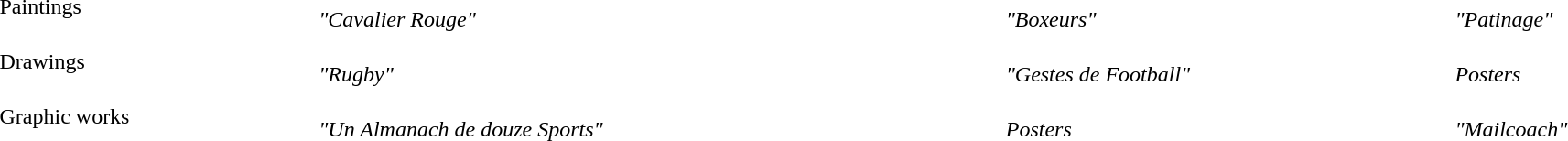<table style="width:100%" >
<tr>
<td>Paintings</td>
<td><br><em>"Cavalier Rouge"</em></td>
<td><br><em>"Boxeurs"</em></td>
<td><br><em>"Patinage"</em></td>
</tr>
<tr>
<td>Drawings</td>
<td><br><em>"Rugby"</em></td>
<td><br><em>"Gestes de Football"</em></td>
<td><br><em>Posters</em></td>
</tr>
<tr>
<td>Graphic works</td>
<td><br><em>"Un Almanach de douze Sports"</em></td>
<td><br><em>Posters</em></td>
<td><br><em>"Mailcoach"</em></td>
</tr>
</table>
